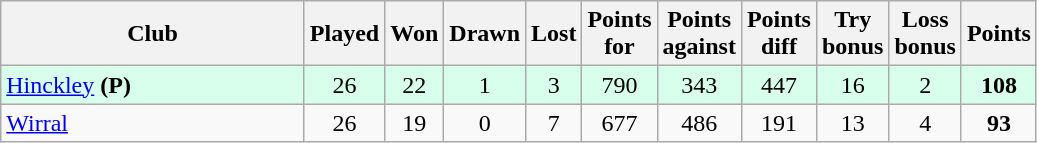<table class="wikitable" style="text-align:center">
<tr>
<th bgcolor="#efefef" width="195">Club</th>
<th bgcolor="#efefef" width="20">Played</th>
<th bgcolor="#efefef" width="20">Won</th>
<th bgcolor="#efefef" width="20">Drawn</th>
<th bgcolor="#efefef" width="20">Lost</th>
<th bgcolor="#efefef" width="20">Points for</th>
<th bgcolor="#efefef" width="20">Points against</th>
<th bgcolor="#efefef" width="20">Points diff</th>
<th bgcolor="#efefef" width="20">Try bonus</th>
<th bgcolor="#efefef" width="20">Loss bonus</th>
<th bgcolor="#efefef" width="20">Points</th>
</tr>
<tr style="background:#d8ffeb;">
<td style="text-align:left;"><a href='#'>Hinckley</a> <strong>(P)</strong></td>
<td>26</td>
<td>22</td>
<td>1</td>
<td>3</td>
<td>790</td>
<td>343</td>
<td>447</td>
<td>16</td>
<td>2</td>
<td><strong>108</strong></td>
</tr>
<tr>
<td style="text-align:left;"><a href='#'>Wirral</a></td>
<td>26</td>
<td>19</td>
<td>0</td>
<td>7</td>
<td>677</td>
<td>486</td>
<td>191</td>
<td>13</td>
<td>4</td>
<td><strong>93</strong></td>
</tr>
</table>
